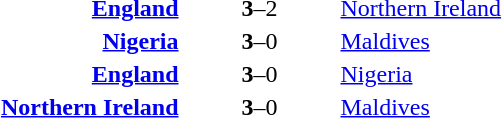<table>
<tr>
<th width=200></th>
<th width=100></th>
<th width=200></th>
</tr>
<tr>
<td align=right><strong><a href='#'>England</a> </strong></td>
<td align=center><strong>3</strong>–2</td>
<td> <a href='#'>Northern Ireland</a></td>
</tr>
<tr>
<td align=right><strong><a href='#'>Nigeria</a> </strong></td>
<td align=center><strong>3</strong>–0</td>
<td> <a href='#'>Maldives</a></td>
</tr>
<tr>
<td align=right><strong><a href='#'>England</a> </strong></td>
<td align=center><strong>3</strong>–0</td>
<td> <a href='#'>Nigeria</a></td>
</tr>
<tr>
<td align=right><strong><a href='#'>Northern Ireland</a> </strong></td>
<td align=center><strong>3</strong>–0</td>
<td> <a href='#'>Maldives</a></td>
</tr>
</table>
